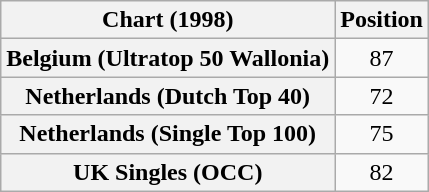<table class="wikitable sortable plainrowheaders">
<tr>
<th scope="col">Chart (1998)</th>
<th scope="col">Position</th>
</tr>
<tr>
<th scope="row">Belgium (Ultratop 50 Wallonia)</th>
<td style="text-align:center">87</td>
</tr>
<tr>
<th scope="row">Netherlands (Dutch Top 40)</th>
<td style="text-align:center">72</td>
</tr>
<tr>
<th scope="row">Netherlands (Single Top 100)</th>
<td style="text-align:center">75</td>
</tr>
<tr>
<th scope="row">UK Singles (OCC)</th>
<td style="text-align:center">82</td>
</tr>
</table>
